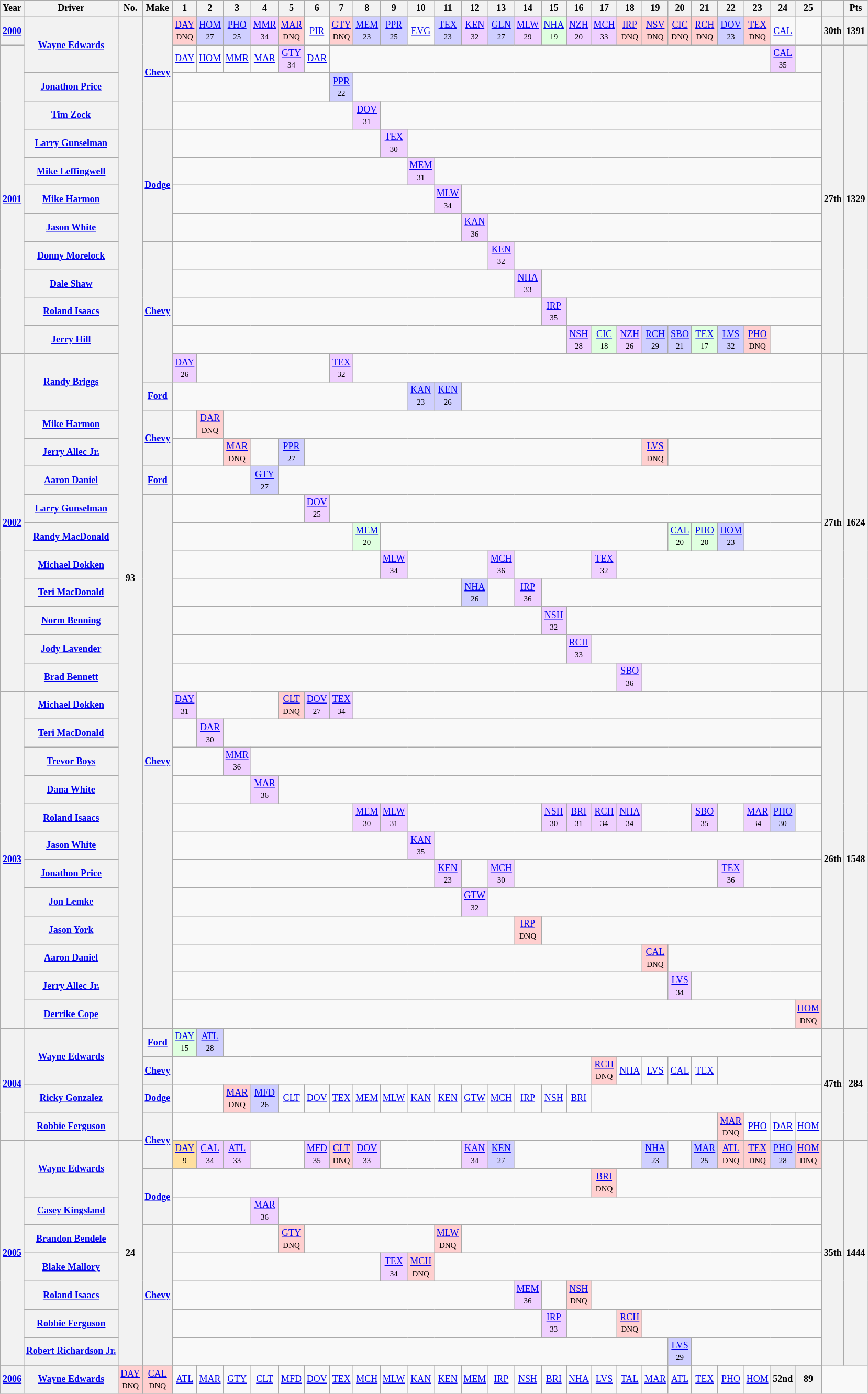<table class="wikitable" style="text-align:center; font-size:75%">
<tr>
<th>Year</th>
<th>Driver</th>
<th>No.</th>
<th>Make</th>
<th>1</th>
<th>2</th>
<th>3</th>
<th>4</th>
<th>5</th>
<th>6</th>
<th>7</th>
<th>8</th>
<th>9</th>
<th>10</th>
<th>11</th>
<th>12</th>
<th>13</th>
<th>14</th>
<th>15</th>
<th>16</th>
<th>17</th>
<th>18</th>
<th>19</th>
<th>20</th>
<th>21</th>
<th>22</th>
<th>23</th>
<th>24</th>
<th>25</th>
<th></th>
<th>Pts</th>
</tr>
<tr>
<th><a href='#'>2000</a></th>
<th rowspan=2><a href='#'>Wayne Edwards</a></th>
<th rowspan=40>93</th>
<th rowspan=4><a href='#'>Chevy</a></th>
<td style="background:#FFCFCF;"><a href='#'>DAY</a><br><small>DNQ</small></td>
<td style="background:#CFCFFF;"><a href='#'>HOM</a><br><small>27</small></td>
<td style="background:#CFCFFF;"><a href='#'>PHO</a><br><small>25</small></td>
<td style="background:#EFCFFF;"><a href='#'>MMR</a><br><small>34</small></td>
<td style="background:#FFCFCF;"><a href='#'>MAR</a><br><small>DNQ</small></td>
<td><a href='#'>PIR</a></td>
<td style="background:#FFCFCF;"><a href='#'>GTY</a><br><small>DNQ</small></td>
<td style="background:#CFCFFF;"><a href='#'>MEM</a><br><small>23</small></td>
<td style="background:#CFCFFF;"><a href='#'>PPR</a><br><small>25</small></td>
<td><a href='#'>EVG</a></td>
<td style="background:#CFCFFF;"><a href='#'>TEX</a><br><small>23</small></td>
<td style="background:#EFCFFF;"><a href='#'>KEN</a><br><small>32</small></td>
<td style="background:#CFCFFF;"><a href='#'>GLN</a><br><small>27</small></td>
<td style="background:#EFCFFF;"><a href='#'>MLW</a><br><small>29</small></td>
<td style="background:#DFFFDF;"><a href='#'>NHA</a><br><small>19</small></td>
<td style="background:#EFCFFF;"><a href='#'>NZH</a><br><small>20</small></td>
<td style="background:#EFCFFF;"><a href='#'>MCH</a><br><small>33</small></td>
<td style="background:#FFCFCF;"><a href='#'>IRP</a><br><small>DNQ</small></td>
<td style="background:#FFCFCF;"><a href='#'>NSV</a><br><small>DNQ</small></td>
<td style="background:#FFCFCF;"><a href='#'>CIC</a><br><small>DNQ</small></td>
<td style="background:#FFCFCF;"><a href='#'>RCH</a><br><small>DNQ</small></td>
<td style="background:#CFCFFF;"><a href='#'>DOV</a><br><small>23</small></td>
<td style="background:#FFCFCF;"><a href='#'>TEX</a><br><small>DNQ</small></td>
<td><a href='#'>CAL</a></td>
<td></td>
<th>30th</th>
<th>1391</th>
</tr>
<tr>
<th rowspan=11><a href='#'>2001</a></th>
<td><a href='#'>DAY</a></td>
<td><a href='#'>HOM</a></td>
<td><a href='#'>MMR</a></td>
<td><a href='#'>MAR</a></td>
<td style="background:#EFCFFF;"><a href='#'>GTY</a><br><small>34</small></td>
<td><a href='#'>DAR</a></td>
<td colspan=17></td>
<td style="background:#EFCFFF;"><a href='#'>CAL</a><br><small>35</small></td>
<td></td>
<th rowspan=11>27th</th>
<th rowspan=11>1329</th>
</tr>
<tr>
<th><a href='#'>Jonathon Price</a></th>
<td colspan=6></td>
<td style="background:#CFCFFF;"><a href='#'>PPR</a><br><small>22</small></td>
<td colspan=19></td>
</tr>
<tr>
<th><a href='#'>Tim Zock</a></th>
<td colspan=7></td>
<td style="background:#EFCFFF;"><a href='#'>DOV</a><br><small>31</small></td>
<td colspan=18></td>
</tr>
<tr>
<th><a href='#'>Larry Gunselman</a></th>
<th rowspan=4><a href='#'>Dodge</a></th>
<td colspan=8></td>
<td style="background:#EFCFFF;"><a href='#'>TEX</a><br><small>30</small></td>
<td colspan=17></td>
</tr>
<tr>
<th><a href='#'>Mike Leffingwell</a></th>
<td colspan=9></td>
<td style="background:#EFCFFF;"><a href='#'>MEM</a><br><small>31</small></td>
<td colspan=16></td>
</tr>
<tr>
<th><a href='#'>Mike Harmon</a></th>
<td colspan=10></td>
<td style="background:#EFCFFF;"><a href='#'>MLW</a><br><small>34</small></td>
<td colspan=15></td>
</tr>
<tr>
<th><a href='#'>Jason White</a></th>
<td colspan=11></td>
<td style="background:#EFCFFF;"><a href='#'>KAN</a><br><small>36</small></td>
<td colspan=14></td>
</tr>
<tr>
<th><a href='#'>Donny Morelock</a></th>
<th rowspan=5><a href='#'>Chevy</a></th>
<td colspan=12></td>
<td style="background:#EFCFFF;"><a href='#'>KEN</a><br><small>32</small></td>
<td colspan=13></td>
</tr>
<tr>
<th><a href='#'>Dale Shaw</a></th>
<td colspan=13></td>
<td style="background:#EFCFFF;"><a href='#'>NHA</a><br><small>33</small></td>
<td colspan=12></td>
</tr>
<tr>
<th><a href='#'>Roland Isaacs</a></th>
<td colspan=14></td>
<td style="background:#EFCFFF;"><a href='#'>IRP</a><br><small>35</small></td>
<td colspan=11></td>
</tr>
<tr>
<th><a href='#'>Jerry Hill</a></th>
<td colspan=15></td>
<td style="background:#EFCFFF;"><a href='#'>NSH</a><br><small>28</small></td>
<td style="background:#DFFFDF;"><a href='#'>CIC</a><br><small>18</small></td>
<td style="background:#EFCFFF;"><a href='#'>NZH</a><br><small>26</small></td>
<td style="background:#CFCFFF;"><a href='#'>RCH</a><br><small>29</small></td>
<td style="background:#CFCFFF;"><a href='#'>SBO</a><br><small>21</small></td>
<td style="background:#DFFFDF;"><a href='#'>TEX</a><br><small>17</small></td>
<td style="background:#CFCFFF;"><a href='#'>LVS</a><br><small>32</small></td>
<td style="background:#FFCFCF;"><a href='#'>PHO</a><br><small>DNQ</small></td>
<td colspan=2></td>
</tr>
<tr>
<th rowspan=12><a href='#'>2002</a></th>
<th rowspan=2><a href='#'>Randy Briggs</a></th>
<td style="background:#EFCFFF;"><a href='#'>DAY</a><br><small>26</small></td>
<td colspan=5></td>
<td style="background:#EFCFFF;"><a href='#'>TEX</a><br><small>32</small></td>
<td colspan=18></td>
<th rowspan=12>27th</th>
<th rowspan=12>1624</th>
</tr>
<tr>
<th><a href='#'>Ford</a></th>
<td colspan=9></td>
<td style="background:#CFCFFF;"><a href='#'>KAN</a><br><small>23</small></td>
<td style="background:#CFCFFF;"><a href='#'>KEN</a><br><small>26</small></td>
<td colspan=14></td>
</tr>
<tr>
<th><a href='#'>Mike Harmon</a></th>
<th rowspan=2><a href='#'>Chevy</a></th>
<td></td>
<td style="background:#FFCFCF;"><a href='#'>DAR</a><br><small>DNQ</small></td>
<td colspan=23></td>
</tr>
<tr>
<th><a href='#'>Jerry Allec Jr.</a></th>
<td colspan=2></td>
<td style="background:#FFCFCF;"><a href='#'>MAR</a><br><small>DNQ</small></td>
<td></td>
<td style="background:#CFCFFF;"><a href='#'>PPR</a><br><small>27</small></td>
<td colspan=13></td>
<td style="background:#FFCFCF;"><a href='#'>LVS</a><br><small>DNQ</small></td>
<td colspan=6></td>
</tr>
<tr>
<th><a href='#'>Aaron Daniel</a></th>
<th><a href='#'>Ford</a></th>
<td colspan=3></td>
<td style="background:#CFCFFF;"><a href='#'>GTY</a><br><small>27</small></td>
<td colspan=21></td>
</tr>
<tr>
<th><a href='#'>Larry Gunselman</a></th>
<th rowspan=19><a href='#'>Chevy</a></th>
<td colspan=5></td>
<td style="background:#EFCFFF;"><a href='#'>DOV</a><br><small>25</small></td>
<td colspan=19></td>
</tr>
<tr>
<th><a href='#'>Randy MacDonald</a></th>
<td colspan=7></td>
<td style="background:#DFFFDF;"><a href='#'>MEM</a><br><small>20</small></td>
<td colspan=11></td>
<td style="background:#DFFFDF;"><a href='#'>CAL</a><br><small>20</small></td>
<td style="background:#DFFFDF;"><a href='#'>PHO</a><br><small>20</small></td>
<td style="background:#CFCFFF;"><a href='#'>HOM</a><br><small>23</small></td>
<td colspan=3></td>
</tr>
<tr>
<th><a href='#'>Michael Dokken</a></th>
<td colspan=8></td>
<td style="background:#EFCFFF;"><a href='#'>MLW</a><br><small>34</small></td>
<td colspan=3></td>
<td style="background:#EFCFFF;"><a href='#'>MCH</a><br><small>36</small></td>
<td colspan=3></td>
<td style="background:#EFCFFF;"><a href='#'>TEX</a><br><small>32</small></td>
<td colspan=8></td>
</tr>
<tr>
<th><a href='#'>Teri MacDonald</a></th>
<td colspan=11></td>
<td style="background:#CFCFFF;"><a href='#'>NHA</a><br><small>26</small></td>
<td></td>
<td style="background:#EFCFFF;"><a href='#'>IRP</a><br><small>36</small></td>
<td colspan=11></td>
</tr>
<tr>
<th><a href='#'>Norm Benning</a></th>
<td colspan=14></td>
<td style="background:#EFCFFF;"><a href='#'>NSH</a><br><small>32</small></td>
<td colspan=10></td>
</tr>
<tr>
<th><a href='#'>Jody Lavender</a></th>
<td colspan=15></td>
<td style="background:#EFCFFF;"><a href='#'>RCH</a><br><small>33</small></td>
<td colspan=9></td>
</tr>
<tr>
<th><a href='#'>Brad Bennett</a></th>
<td colspan=17></td>
<td style="background:#EFCFFF;"><a href='#'>SBO</a><br><small>36</small></td>
<td colspan=7></td>
</tr>
<tr>
<th rowspan=12><a href='#'>2003</a></th>
<th><a href='#'>Michael Dokken</a></th>
<td style="background:#EFCFFF;"><a href='#'>DAY</a><br><small>31</small></td>
<td colspan=3></td>
<td style="background:#FFCFCF;"><a href='#'>CLT</a><br><small>DNQ</small></td>
<td style="background:#EFCFFF;"><a href='#'>DOV</a><br><small>27</small></td>
<td style="background:#EFCFFF;"><a href='#'>TEX</a><br><small>34</small></td>
<td colspan=18></td>
<th rowspan=12>26th</th>
<th rowspan=12>1548</th>
</tr>
<tr>
<th><a href='#'>Teri MacDonald</a></th>
<td></td>
<td style="background:#EFCFFF;"><a href='#'>DAR</a><br><small>30</small></td>
<td colspan=23></td>
</tr>
<tr>
<th><a href='#'>Trevor Boys</a></th>
<td colspan=2></td>
<td style="background:#EFCFFF;"><a href='#'>MMR</a><br><small>36</small></td>
<td colspan=22></td>
</tr>
<tr>
<th><a href='#'>Dana White</a></th>
<td colspan=3></td>
<td style="background:#EFCFFF;"><a href='#'>MAR</a><br><small>36</small></td>
<td colspan=21></td>
</tr>
<tr>
<th><a href='#'>Roland Isaacs</a></th>
<td colspan=7></td>
<td style="background:#EFCFFF;"><a href='#'>MEM</a><br><small>30</small></td>
<td style="background:#EFCFFF;"><a href='#'>MLW</a><br><small>31</small></td>
<td colspan=5></td>
<td style="background:#EFCFFF;"><a href='#'>NSH</a><br><small>30</small></td>
<td style="background:#EFCFFF;"><a href='#'>BRI</a><br><small>31</small></td>
<td style="background:#EFCFFF;"><a href='#'>RCH</a><br><small>34</small></td>
<td style="background:#EFCFFF;"><a href='#'>NHA</a><br><small>34</small></td>
<td colspan=2></td>
<td style="background:#EFCFFF;"><a href='#'>SBO</a><br><small>35</small></td>
<td></td>
<td style="background:#EFCFFF;"><a href='#'>MAR</a><br><small>34</small></td>
<td style="background:#CFCFFF;"><a href='#'>PHO</a><br><small>30</small></td>
<td></td>
</tr>
<tr>
<th><a href='#'>Jason White</a></th>
<td colspan=9></td>
<td style="background:#EFCFFF;"><a href='#'>KAN</a><br><small>35</small></td>
<td colspan=15></td>
</tr>
<tr>
<th><a href='#'>Jonathon Price</a></th>
<td colspan=10></td>
<td style="background:#EFCFFF;"><a href='#'>KEN</a><br><small>23</small></td>
<td></td>
<td style="background:#EFCFFF;"><a href='#'>MCH</a><br><small>30</small></td>
<td colspan=8></td>
<td style="background:#EFCFFF;"><a href='#'>TEX</a><br><small>36</small></td>
<td colspan=3></td>
</tr>
<tr>
<th><a href='#'>Jon Lemke</a></th>
<td colspan=11></td>
<td style="background:#EFCFFF;"><a href='#'>GTW</a><br><small>32</small></td>
<td colspan=13></td>
</tr>
<tr>
<th><a href='#'>Jason York</a></th>
<td colspan=13></td>
<td style="background:#FFCFCF;"><a href='#'>IRP</a><br><small>DNQ</small></td>
<td colspan=11></td>
</tr>
<tr>
<th><a href='#'>Aaron Daniel</a></th>
<td colspan=18></td>
<td style="background:#FFCFCF;"><a href='#'>CAL</a><br><small>DNQ</small></td>
<td colspan=6></td>
</tr>
<tr>
<th><a href='#'>Jerry Allec Jr.</a></th>
<td colspan=19></td>
<td style="background:#EFCFFF;"><a href='#'>LVS</a><br><small>34</small></td>
<td colspan=5></td>
</tr>
<tr>
<th><a href='#'>Derrike Cope</a></th>
<td colspan=24></td>
<td style="background:#FFCFCF;"><a href='#'>HOM</a><br><small>DNQ</small></td>
</tr>
<tr>
<th rowspan=4><a href='#'>2004</a></th>
<th rowspan=2><a href='#'>Wayne Edwards</a></th>
<th><a href='#'>Ford</a></th>
<td style="background:#DFFFDF;"><a href='#'>DAY</a><br><small>15</small></td>
<td style="background:#CFCFFF;"><a href='#'>ATL</a><br><small>28</small></td>
<td colspan=23></td>
<th rowspan=4>47th</th>
<th rowspan=4>284</th>
</tr>
<tr>
<th><a href='#'>Chevy</a></th>
<td colspan=16></td>
<td style="background:#FFCFCF;"><a href='#'>RCH</a><br><small>DNQ</small></td>
<td><a href='#'>NHA</a></td>
<td><a href='#'>LVS</a></td>
<td><a href='#'>CAL</a></td>
<td><a href='#'>TEX</a></td>
<td colspan=4></td>
</tr>
<tr>
<th><a href='#'>Ricky Gonzalez</a></th>
<th><a href='#'>Dodge</a></th>
<td colspan=2></td>
<td style="background:#FFCFCF;"><a href='#'>MAR</a><br><small>DNQ</small></td>
<td style="background:#CFCFFF;"><a href='#'>MFD</a><br><small>26</small></td>
<td><a href='#'>CLT</a></td>
<td><a href='#'>DOV</a></td>
<td><a href='#'>TEX</a></td>
<td><a href='#'>MEM</a></td>
<td><a href='#'>MLW</a></td>
<td><a href='#'>KAN</a></td>
<td><a href='#'>KEN</a></td>
<td><a href='#'>GTW</a></td>
<td><a href='#'>MCH</a></td>
<td><a href='#'>IRP</a></td>
<td><a href='#'>NSH</a></td>
<td><a href='#'>BRI</a></td>
<td colspan=9></td>
</tr>
<tr>
<th><a href='#'>Robbie Ferguson</a></th>
<th rowspan=2><a href='#'>Chevy</a></th>
<td colspan=21></td>
<td style="background:#FFCFCF;"><a href='#'>MAR</a><br><small>DNQ</small></td>
<td><a href='#'>PHO</a></td>
<td><a href='#'>DAR</a></td>
<td><a href='#'>HOM</a></td>
</tr>
<tr>
<th rowspan=8><a href='#'>2005</a></th>
<th rowspan=2><a href='#'>Wayne Edwards</a></th>
<th rowspan=9>24</th>
<td style="background:#FFDF9F;"><a href='#'>DAY</a><br><small>9</small></td>
<td style="background:#EFCFFF;"><a href='#'>CAL</a><br><small>34</small></td>
<td style="background:#EFCFFF;"><a href='#'>ATL</a><br><small>33</small></td>
<td colspan=2></td>
<td style="background:#EFCFFF;"><a href='#'>MFD</a><br><small>35</small></td>
<td style="background:#FFCFCF;"><a href='#'>CLT</a><br><small>DNQ</small></td>
<td style="background:#EFCFFF;"><a href='#'>DOV</a><br><small>33</small></td>
<td colspan=3></td>
<td style="background:#EFCFFF;"><a href='#'>KAN</a><br><small>34</small></td>
<td style="background:#CFCFFF;"><a href='#'>KEN</a><br><small>27</small></td>
<td colspan=5></td>
<td style="background:#CFCFFF;"><a href='#'>NHA</a><br><small>23</small></td>
<td></td>
<td style="background:#CFCFFF;"><a href='#'>MAR</a><br><small>25</small></td>
<td style="background:#FFCFCF;"><a href='#'>ATL</a><br><small>DNQ</small></td>
<td style="background:#FFCFCF;"><a href='#'>TEX</a><br><small>DNQ</small></td>
<td style="background:#CFCFFF;"><a href='#'>PHO</a><br><small>28</small></td>
<td style="background:#FFCFCF;"><a href='#'>HOM</a><br><small>DNQ</small></td>
<th rowspan=8>35th</th>
<th rowspan=8>1444</th>
</tr>
<tr>
<th rowspan=2><a href='#'>Dodge</a></th>
<td colspan=16></td>
<td style="background:#FFCFCF;"><a href='#'>BRI</a><br><small>DNQ</small></td>
<td colspan=8></td>
</tr>
<tr>
<th><a href='#'>Casey Kingsland</a></th>
<td colspan=3></td>
<td style="background-color:#EFCFFF"><a href='#'>MAR</a><br><small>36</small></td>
<td colspan=21></td>
</tr>
<tr>
<th><a href='#'>Brandon Bendele</a></th>
<th rowspan=6><a href='#'>Chevy</a></th>
<td colspan=4></td>
<td style="background:#FFCFCF;"><a href='#'>GTY</a><br><small>DNQ</small></td>
<td colspan=5></td>
<td style="background:#FFCFCF;"><a href='#'>MLW</a><br><small>DNQ</small></td>
<td colspan=14></td>
</tr>
<tr>
<th><a href='#'>Blake Mallory</a></th>
<td colspan=8></td>
<td style="background-color:#EFCFFF"><a href='#'>TEX</a><br><small>34</small></td>
<td style="background:#FFCFCF;"><a href='#'>MCH</a><br><small>DNQ</small></td>
<td colspan=15></td>
</tr>
<tr>
<th><a href='#'>Roland Isaacs</a></th>
<td colspan=13></td>
<td style="background:#EFCFFF;"><a href='#'>MEM</a><br><small>36</small></td>
<td></td>
<td style="background:#FFCFCF;"><a href='#'>NSH</a><br><small>DNQ</small></td>
<td colspan=9></td>
</tr>
<tr>
<th><a href='#'>Robbie Ferguson</a></th>
<td colspan=14></td>
<td style="background:#EFCFFF;"><a href='#'>IRP</a><br><small>33</small></td>
<td colspan=2></td>
<td style="background:#FFCFCF;"><a href='#'>RCH</a><br><small>DNQ</small></td>
<td colspan=7></td>
</tr>
<tr>
<th><a href='#'>Robert Richardson Jr.</a></th>
<td colspan=19></td>
<td style="background:#CFCFFF;"><a href='#'>LVS</a><br><small>29</small></td>
<td colspan=5></td>
</tr>
<tr>
</tr>
<tr>
<th><a href='#'>2006</a></th>
<th><a href='#'>Wayne Edwards</a></th>
<td style="background:#FFCFCF;"><a href='#'>DAY</a><br><small>DNQ</small></td>
<td style="background:#FFCFCF;"><a href='#'>CAL</a><br><small>DNQ</small></td>
<td><a href='#'>ATL</a></td>
<td><a href='#'>MAR</a></td>
<td><a href='#'>GTY</a></td>
<td><a href='#'>CLT</a></td>
<td><a href='#'>MFD</a></td>
<td><a href='#'>DOV</a></td>
<td><a href='#'>TEX</a></td>
<td><a href='#'>MCH</a></td>
<td><a href='#'>MLW</a></td>
<td><a href='#'>KAN</a></td>
<td><a href='#'>KEN</a></td>
<td><a href='#'>MEM</a></td>
<td><a href='#'>IRP</a></td>
<td><a href='#'>NSH</a></td>
<td><a href='#'>BRI</a></td>
<td><a href='#'>NHA</a></td>
<td><a href='#'>LVS</a></td>
<td><a href='#'>TAL</a></td>
<td><a href='#'>MAR</a></td>
<td><a href='#'>ATL</a></td>
<td><a href='#'>TEX</a></td>
<td><a href='#'>PHO</a></td>
<td><a href='#'>HOM</a></td>
<th>52nd</th>
<th>89</th>
</tr>
</table>
